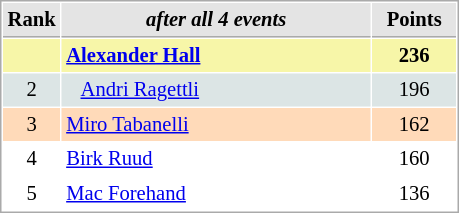<table cellspacing="1" cellpadding="3" style="border:1px solid #AAAAAA;font-size:86%">
<tr style="background-color: #E4E4E4;">
<th style="border-bottom:1px solid #AAAAAA; width: 10px;">Rank</th>
<th style="border-bottom:1px solid #AAAAAA; width: 200px;"><em>after all 4 events</em></th>
<th style="border-bottom:1px solid #AAAAAA; width: 50px;">Points</th>
</tr>
<tr style="background:#f7f6a8;">
<td align=center></td>
<td> <strong><a href='#'>Alexander Hall</a></strong></td>
<td align=center><strong>236</strong></td>
</tr>
<tr style="background:#dce5e5;">
<td align=center>2</td>
<td>   <a href='#'>Andri Ragettli</a></td>
<td align=center>196</td>
</tr>
<tr style="background:#ffdab9;">
<td align=center>3</td>
<td> <a href='#'>Miro Tabanelli</a></td>
<td align=center>162</td>
</tr>
<tr>
<td align=center>4</td>
<td> <a href='#'>Birk Ruud</a></td>
<td align=center>160</td>
</tr>
<tr>
<td align=center>5</td>
<td> <a href='#'>Mac Forehand</a></td>
<td align=center>136</td>
</tr>
</table>
